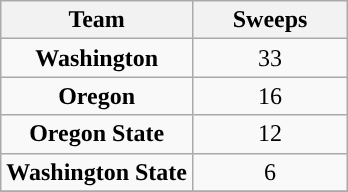<table class="wikitable sortable" style="font-size: 100%;text-align: center;">
<tr>
<th>Team</th>
<th>Sweeps</th>
</tr>
<tr>
<td><strong>Washington</strong></td>
<td style="width:6em">33</td>
</tr>
<tr>
<td><strong>Oregon</strong></td>
<td>16</td>
</tr>
<tr>
<td><strong>Oregon State</strong></td>
<td>12</td>
</tr>
<tr>
<td><strong>Washington State</strong></td>
<td>6</td>
</tr>
<tr>
</tr>
</table>
